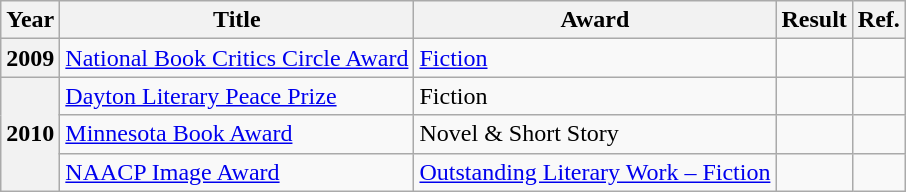<table class="wikitable">
<tr>
<th>Year</th>
<th>Title</th>
<th>Award</th>
<th>Result</th>
<th>Ref.</th>
</tr>
<tr>
<th>2009</th>
<td><a href='#'>National Book Critics Circle Award</a></td>
<td><a href='#'>Fiction</a></td>
<td></td>
<td></td>
</tr>
<tr>
<th rowspan="3">2010</th>
<td><a href='#'>Dayton Literary Peace Prize</a></td>
<td>Fiction</td>
<td></td>
<td></td>
</tr>
<tr>
<td><a href='#'>Minnesota Book Award</a></td>
<td>Novel & Short Story</td>
<td></td>
<td></td>
</tr>
<tr>
<td><a href='#'>NAACP Image Award</a></td>
<td><a href='#'>Outstanding Literary Work – Fiction</a></td>
<td></td>
<td></td>
</tr>
</table>
